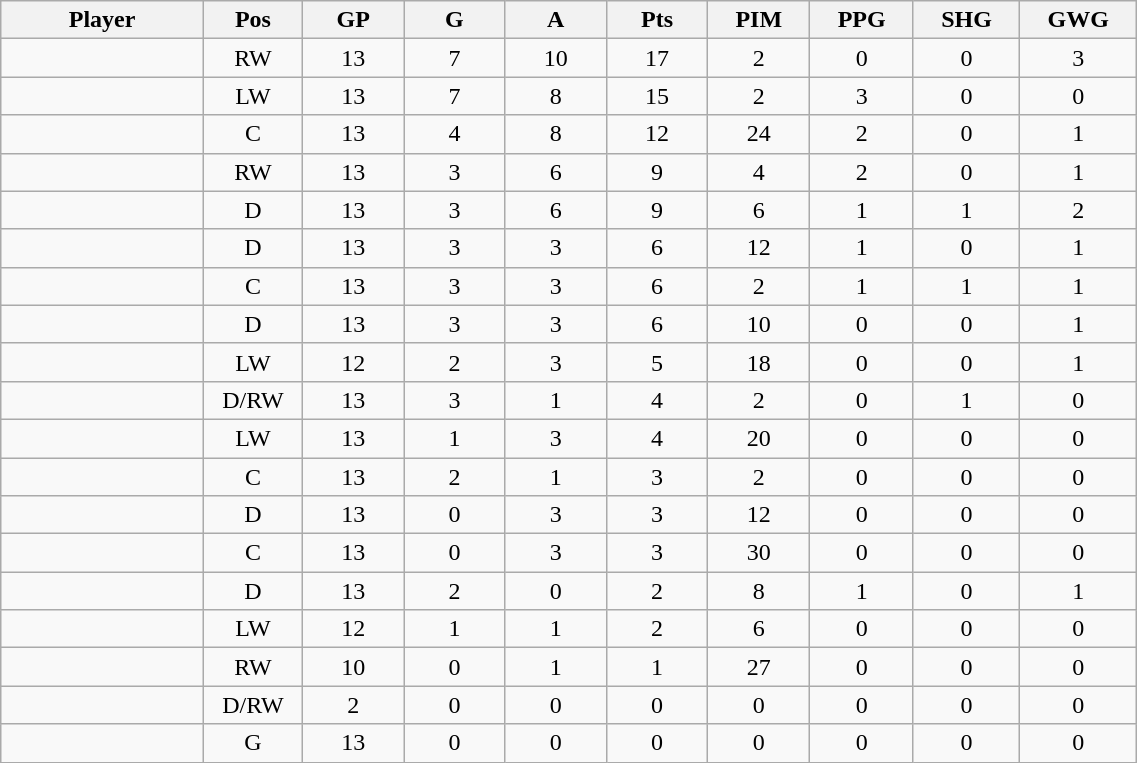<table class="wikitable sortable" width="60%">
<tr ALIGN="center">
<th bgcolor="#DDDDFF" width="10%">Player</th>
<th bgcolor="#DDDDFF" width="3%" title="Position">Pos</th>
<th bgcolor="#DDDDFF" width="5%" title="Games played">GP</th>
<th bgcolor="#DDDDFF" width="5%" title="Goals">G</th>
<th bgcolor="#DDDDFF" width="5%" title="Assists">A</th>
<th bgcolor="#DDDDFF" width="5%" title="Points">Pts</th>
<th bgcolor="#DDDDFF" width="5%" title="Penalties in Minutes">PIM</th>
<th bgcolor="#DDDDFF" width="5%" title="Power Play Goals">PPG</th>
<th bgcolor="#DDDDFF" width="5%" title="Short-handed Goals">SHG</th>
<th bgcolor="#DDDDFF" width="5%" title="Game-winning Goals">GWG</th>
</tr>
<tr align="center">
<td align="right"></td>
<td>RW</td>
<td>13</td>
<td>7</td>
<td>10</td>
<td>17</td>
<td>2</td>
<td>0</td>
<td>0</td>
<td>3</td>
</tr>
<tr align="center">
<td align="right"></td>
<td>LW</td>
<td>13</td>
<td>7</td>
<td>8</td>
<td>15</td>
<td>2</td>
<td>3</td>
<td>0</td>
<td>0</td>
</tr>
<tr align="center">
<td align="right"></td>
<td>C</td>
<td>13</td>
<td>4</td>
<td>8</td>
<td>12</td>
<td>24</td>
<td>2</td>
<td>0</td>
<td>1</td>
</tr>
<tr align="center">
<td align="right"></td>
<td>RW</td>
<td>13</td>
<td>3</td>
<td>6</td>
<td>9</td>
<td>4</td>
<td>2</td>
<td>0</td>
<td>1</td>
</tr>
<tr align="center">
<td align="right"></td>
<td>D</td>
<td>13</td>
<td>3</td>
<td>6</td>
<td>9</td>
<td>6</td>
<td>1</td>
<td>1</td>
<td>2</td>
</tr>
<tr align="center">
<td align="right"></td>
<td>D</td>
<td>13</td>
<td>3</td>
<td>3</td>
<td>6</td>
<td>12</td>
<td>1</td>
<td>0</td>
<td>1</td>
</tr>
<tr align="center">
<td align="right"></td>
<td>C</td>
<td>13</td>
<td>3</td>
<td>3</td>
<td>6</td>
<td>2</td>
<td>1</td>
<td>1</td>
<td>1</td>
</tr>
<tr align="center">
<td align="right"></td>
<td>D</td>
<td>13</td>
<td>3</td>
<td>3</td>
<td>6</td>
<td>10</td>
<td>0</td>
<td>0</td>
<td>1</td>
</tr>
<tr align="center">
<td align="right"></td>
<td>LW</td>
<td>12</td>
<td>2</td>
<td>3</td>
<td>5</td>
<td>18</td>
<td>0</td>
<td>0</td>
<td>1</td>
</tr>
<tr align="center">
<td align="right"></td>
<td>D/RW</td>
<td>13</td>
<td>3</td>
<td>1</td>
<td>4</td>
<td>2</td>
<td>0</td>
<td>1</td>
<td>0</td>
</tr>
<tr align="center">
<td align="right"></td>
<td>LW</td>
<td>13</td>
<td>1</td>
<td>3</td>
<td>4</td>
<td>20</td>
<td>0</td>
<td>0</td>
<td>0</td>
</tr>
<tr align="center">
<td align="right"></td>
<td>C</td>
<td>13</td>
<td>2</td>
<td>1</td>
<td>3</td>
<td>2</td>
<td>0</td>
<td>0</td>
<td>0</td>
</tr>
<tr align="center">
<td align="right"></td>
<td>D</td>
<td>13</td>
<td>0</td>
<td>3</td>
<td>3</td>
<td>12</td>
<td>0</td>
<td>0</td>
<td>0</td>
</tr>
<tr align="center">
<td align="right"></td>
<td>C</td>
<td>13</td>
<td>0</td>
<td>3</td>
<td>3</td>
<td>30</td>
<td>0</td>
<td>0</td>
<td>0</td>
</tr>
<tr align="center">
<td align="right"></td>
<td>D</td>
<td>13</td>
<td>2</td>
<td>0</td>
<td>2</td>
<td>8</td>
<td>1</td>
<td>0</td>
<td>1</td>
</tr>
<tr align="center">
<td align="right"></td>
<td>LW</td>
<td>12</td>
<td>1</td>
<td>1</td>
<td>2</td>
<td>6</td>
<td>0</td>
<td>0</td>
<td>0</td>
</tr>
<tr align="center">
<td align="right"></td>
<td>RW</td>
<td>10</td>
<td>0</td>
<td>1</td>
<td>1</td>
<td>27</td>
<td>0</td>
<td>0</td>
<td>0</td>
</tr>
<tr align="center">
<td align="right"></td>
<td>D/RW</td>
<td>2</td>
<td>0</td>
<td>0</td>
<td>0</td>
<td>0</td>
<td>0</td>
<td>0</td>
<td>0</td>
</tr>
<tr align="center">
<td align="right"></td>
<td>G</td>
<td>13</td>
<td>0</td>
<td>0</td>
<td>0</td>
<td>0</td>
<td>0</td>
<td>0</td>
<td>0</td>
</tr>
</table>
